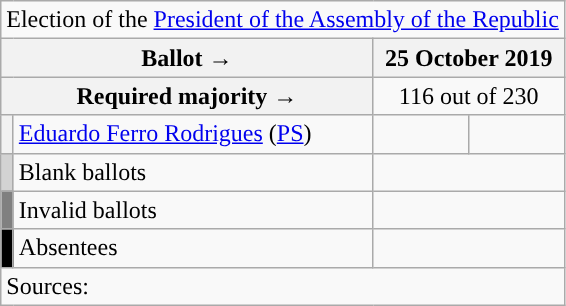<table class="wikitable" style="text-align:center;">
<tr>
<td colspan="4" align="center">Election of the <a href='#'>President of the Assembly of the Republic</a></td>
</tr>
<tr>
<th colspan="2" width="225px">Ballot →</th>
<th colspan="2">25 October 2019</th>
</tr>
<tr>
<th colspan="2">Required majority →</th>
<td colspan="2">116 out of 230</td>
</tr>
<tr>
<th width="1px" style="background:"></th>
<td align="left"><a href='#'>Eduardo Ferro Rodrigues</a> (<a href='#'>PS</a>)</td>
<td></td>
<td></td>
</tr>
<tr>
<th style="background:lightgray;"></th>
<td align="left">Blank ballots</td>
<td colspan="2"></td>
</tr>
<tr>
<th style="background:gray;"></th>
<td align="left">Invalid ballots</td>
<td colspan="2"></td>
</tr>
<tr>
<th style="background:black;"></th>
<td align="left">Absentees</td>
<td colspan="2"></td>
</tr>
<tr>
<td align="left" colspan="4">Sources: </td>
</tr>
</table>
